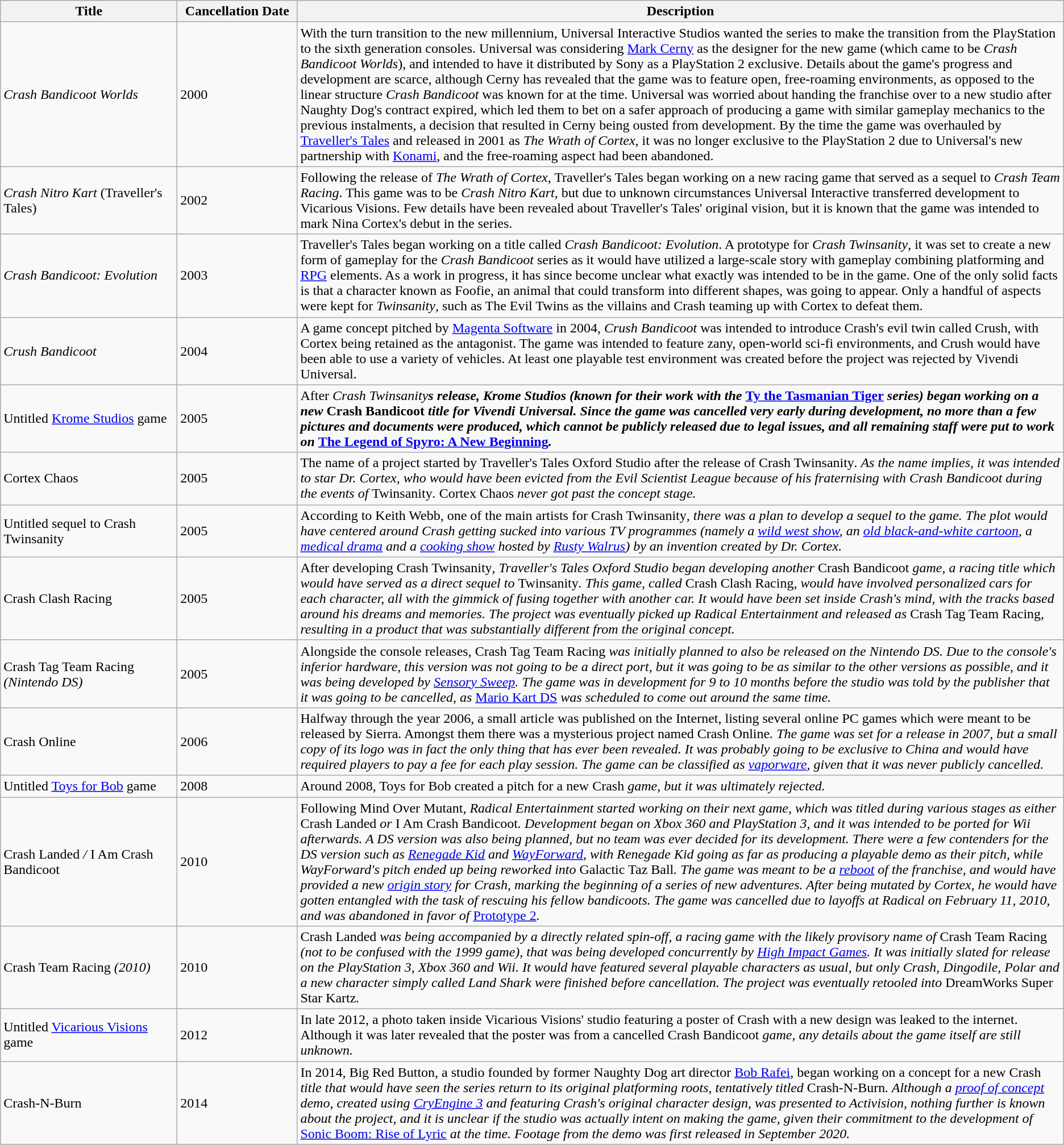<table class="wikitable">
<tr>
<th style="width:150pt;">Title</th>
<th style="width:100pt;">Cancellation Date</th>
<th>Description</th>
</tr>
<tr>
<td><em>Crash Bandicoot Worlds</em></td>
<td>2000</td>
<td>With the turn transition to the new millennium, Universal Interactive Studios wanted the series to make the transition from the PlayStation to the sixth generation consoles. Universal was considering <a href='#'>Mark Cerny</a> as the designer for the new game (which came to be <em>Crash Bandicoot Worlds</em>), and intended to have it distributed by Sony as a PlayStation 2 exclusive. Details about the game's progress and development are scarce, although Cerny has revealed that the game was to feature open, free-roaming environments, as opposed to the linear structure <em>Crash Bandicoot</em> was known for at the time. Universal was worried about handing the franchise over to a new studio after Naughty Dog's contract expired, which led them to bet on a safer approach of producing a game with similar gameplay mechanics to the previous instalments, a decision that resulted in Cerny being ousted from development. By the time the game was overhauled by <a href='#'>Traveller's Tales</a> and released in 2001 as <em>The Wrath of Cortex</em>, it was no longer exclusive to the PlayStation 2 due to Universal's new partnership with <a href='#'>Konami</a>, and the free-roaming aspect had been abandoned.</td>
</tr>
<tr>
<td><em>Crash Nitro Kart</em> (Traveller's Tales)</td>
<td>2002</td>
<td>Following the release of <em>The Wrath of Cortex</em>, Traveller's Tales began working on a new racing game that served as a sequel to <em>Crash Team Racing</em>. This game was to be <em>Crash Nitro Kart</em>, but due to unknown circumstances Universal Interactive transferred development to Vicarious Visions. Few details have been revealed about Traveller's Tales' original vision, but it is known that the game was intended to mark Nina Cortex's debut in the series.</td>
</tr>
<tr>
<td><em>Crash Bandicoot: Evolution</em></td>
<td>2003</td>
<td>Traveller's Tales began working on a title called <em>Crash Bandicoot: Evolution</em>. A prototype for <em>Crash Twinsanity</em>, it was set to create a new form of gameplay for the <em>Crash Bandicoot</em> series as it would have utilized a large-scale story with gameplay combining platforming and <a href='#'>RPG</a> elements. As a work in progress, it has since become unclear what exactly was intended to be in the game. One of the only solid facts is that a character known as Foofie, an animal that could transform into different shapes, was going to appear. Only a handful of aspects were kept for <em>Twinsanity</em>, such as The Evil Twins as the villains and Crash teaming up with Cortex to defeat them.</td>
</tr>
<tr>
<td><em>Crush Bandicoot</em></td>
<td>2004</td>
<td>A game concept pitched by <a href='#'>Magenta Software</a> in 2004, <em>Crush Bandicoot</em> was intended to introduce Crash's evil twin called Crush, with Cortex being retained as the antagonist. The game was intended to feature zany, open-world sci-fi environments, and Crush would have been able to use a variety of vehicles. At least one playable test environment was created before the project was rejected by Vivendi Universal.</td>
</tr>
<tr>
<td>Untitled <a href='#'>Krome Studios</a> game</td>
<td>2005</td>
<td>After <em>Crash Twinsanity<strong>s release, Krome Studios (known for their work with the </em><a href='#'>Ty the Tasmanian Tiger</a><em> series) began working on a new </em>Crash Bandicoot<em> title for Vivendi Universal. Since the game was cancelled very early during development, no more than a few pictures and documents were produced, which cannot be publicly released due to legal issues, and all remaining staff were put to work on </em><a href='#'>The Legend of Spyro: A New Beginning</a><em>.</td>
</tr>
<tr>
<td></em>Cortex Chaos<em></td>
<td>2005</td>
<td>The name of a project started by Traveller's Tales Oxford Studio after the release of </em>Crash Twinsanity<em>. As the name implies, it was intended to star Dr. Cortex, who would have been evicted from the Evil Scientist League because of his fraternising with Crash Bandicoot during the events of </em>Twinsanity<em>. </em>Cortex Chaos<em> never got past the concept stage.</td>
</tr>
<tr>
<td>Untitled sequel to </em>Crash Twinsanity<em></td>
<td>2005</td>
<td>According to Keith Webb, one of the main artists for </em>Crash Twinsanity<em>, there was a plan to develop a sequel to the game. The plot would have centered around Crash getting sucked into various TV programmes (namely a <a href='#'>wild west show</a>, an <a href='#'>old black-and-white cartoon</a>, a <a href='#'>medical drama</a> and a <a href='#'>cooking show</a> hosted by <a href='#'>Rusty Walrus</a>) by an invention created by Dr. Cortex.</td>
</tr>
<tr>
<td></em>Crash Clash Racing<em></td>
<td>2005</td>
<td>After developing </em>Crash Twinsanity<em>, Traveller's Tales Oxford Studio began developing another </em>Crash Bandicoot<em> game, a racing title which would have served as a direct sequel to </em>Twinsanity<em>. This game, called </em>Crash Clash Racing<em>, would have involved personalized cars for each character, all with the gimmick of fusing together with another car. It would have been set inside Crash's mind, with the tracks based around his dreams and memories. The project was eventually picked up Radical Entertainment and released as </em>Crash Tag Team Racing<em>, resulting in a product that was substantially different from the original concept.</td>
</tr>
<tr>
<td></em>Crash Tag Team Racing<em> (Nintendo DS)</td>
<td>2005</td>
<td>Alongside the console releases, </em>Crash Tag Team Racing<em> was initially planned to also be released on the Nintendo DS. Due to the console's inferior hardware, this version was not going to be a direct port, but it was going to be as similar to the other versions as possible, and it was being developed by <a href='#'>Sensory Sweep</a>. The game was in development for 9 to 10 months before the studio was told by the publisher that it was going to be cancelled, as </em><a href='#'>Mario Kart DS</a><em> was scheduled to come out around the same time.</td>
</tr>
<tr>
<td></em>Crash Online<em></td>
<td>2006</td>
<td>Halfway through the year 2006, a small article was published on the Internet, listing several online PC games which were meant to be released by Sierra. Amongst them there was a mysterious project named </em>Crash Online<em>. The game was set for a release in 2007, but a small copy of its logo was in fact the only thing that has ever been revealed. It was probably going to be exclusive to China and would have required players to pay a fee for each play session. The game can be classified as <a href='#'>vaporware</a>, given that it was never publicly cancelled.</td>
</tr>
<tr>
<td>Untitled <a href='#'>Toys for Bob</a> game</td>
<td>2008</td>
<td>Around 2008, Toys for Bob created a pitch for a new </em>Crash<em> game, but it was ultimately rejected.</td>
</tr>
<tr>
<td></em>Crash Landed<em> / </em>I Am Crash Bandicoot<em></td>
<td>2010</td>
<td>Following </em>Mind Over Mutant<em>, Radical Entertainment started working on their next game, which was titled during various stages as either </em>Crash Landed<em> or </em>I Am Crash Bandicoot<em>. Development began on Xbox 360 and PlayStation 3, and it was intended to be ported for Wii afterwards. A DS version was also being planned, but no team was ever decided for its development. There were a few contenders for the DS version such as <a href='#'>Renegade Kid</a> and <a href='#'>WayForward</a>, with Renegade Kid going as far as producing a playable demo as their pitch, while WayForward's pitch ended up being reworked into </em>Galactic Taz Ball<em>. The game was meant to be a <a href='#'>reboot</a> of the franchise, and would have provided a new <a href='#'>origin story</a> for Crash, marking the beginning of a series of new adventures. After being mutated by Cortex, he would have gotten entangled with the task of rescuing his fellow bandicoots. The game was cancelled due to layoffs at Radical on February 11, 2010, and was abandoned in favor of </em><a href='#'>Prototype 2</a><em>.</td>
</tr>
<tr>
<td></em>Crash Team Racing<em> (2010)</td>
<td>2010</td>
<td></em>Crash Landed<em> was being accompanied by a directly related spin-off, a racing game with the likely provisory name of </em>Crash Team Racing<em> (not to be confused with the 1999 game), that was being developed concurrently by <a href='#'>High Impact Games</a>. It was initially slated for release on the PlayStation 3, Xbox 360 and Wii. It would have featured several playable characters as usual, but only Crash, Dingodile, Polar and a new character simply called Land Shark were finished before cancellation. The project was eventually retooled into </em>DreamWorks Super Star Kartz<em>.</td>
</tr>
<tr>
<td>Untitled <a href='#'>Vicarious Visions</a> game</td>
<td>2012</td>
<td>In late 2012, a photo taken inside Vicarious Visions' studio featuring a poster of Crash with a new design was leaked to the internet. Although it was later revealed that the poster was from a cancelled </em>Crash Bandicoot<em> game, any details about the game itself are still unknown.</td>
</tr>
<tr>
<td></em>Crash-N-Burn<em></td>
<td>2014</td>
<td>In 2014, Big Red Button, a studio founded by former Naughty Dog art director <a href='#'>Bob Rafei</a>, began working on a concept for a new </em>Crash<em> title that would have seen the series return to its original platforming roots, tentatively titled </em>Crash-N-Burn<em>. Although a <a href='#'>proof of concept</a> demo, created using <a href='#'>CryEngine 3</a> and featuring Crash's original character design, was presented to Activision, nothing further is known about the project, and it is unclear if the studio was actually intent on making the game, given their commitment to the development of </em><a href='#'>Sonic Boom: Rise of Lyric</a><em> at the time. Footage from the demo was first released in September 2020.</td>
</tr>
</table>
